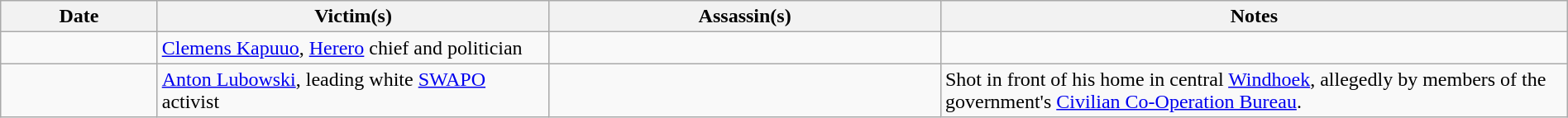<table class="wikitable sortable" style="width:100%">
<tr>
<th style="width:10%">Date</th>
<th style="width:25%">Victim(s)</th>
<th style="width:25%">Assassin(s)</th>
<th style="width:40%">Notes</th>
</tr>
<tr>
<td></td>
<td><a href='#'>Clemens Kapuuo</a>, <a href='#'>Herero</a> chief and politician</td>
<td></td>
<td></td>
</tr>
<tr>
<td></td>
<td><a href='#'>Anton Lubowski</a>, leading white <a href='#'>SWAPO</a> activist</td>
<td></td>
<td>Shot in front of his home in central <a href='#'>Windhoek</a>, allegedly by members of the government's <a href='#'>Civilian Co-Operation Bureau</a>.</td>
</tr>
</table>
